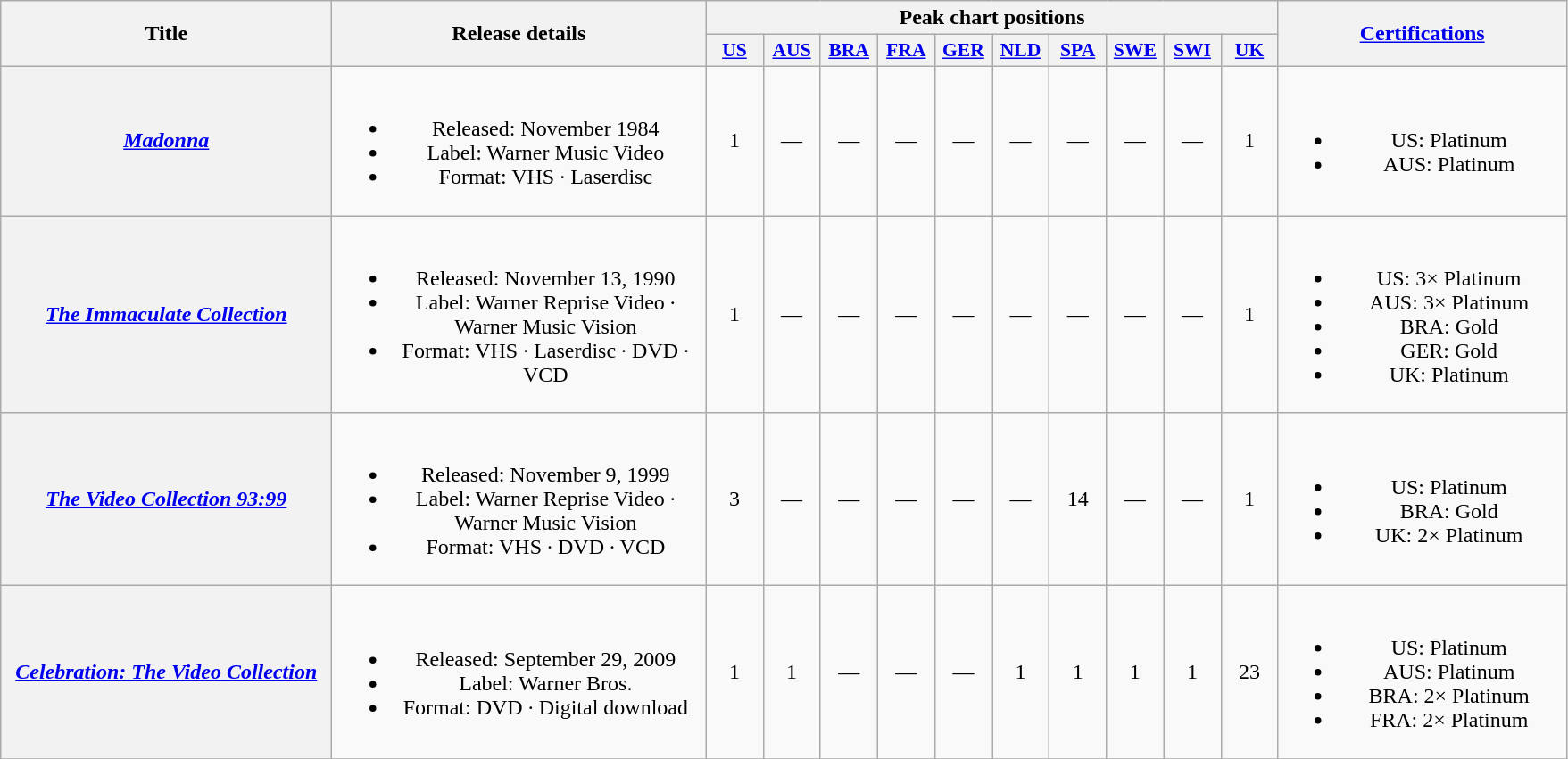<table class="wikitable plainrowheaders" style="text-align:center;" border="1">
<tr>
<th scope="col" rowspan="2" style="width:15em;">Title</th>
<th scope="col" rowspan="2" style="width:17em;">Release details</th>
<th scope="col" colspan="10">Peak chart positions</th>
<th scope="col" rowspan="2" style="width:13em;"><a href='#'>Certifications</a></th>
</tr>
<tr>
<th scope="col" style="width:2.5em;font-size:90%;"><a href='#'>US</a><br></th>
<th scope="col" style="width:2.5em;font-size:90%;"><a href='#'>AUS</a><br></th>
<th scope="col" style="width:2.5em;font-size:90%;"><a href='#'>BRA</a><br></th>
<th scope="col" style="width:2.5em;font-size:90%;"><a href='#'>FRA</a><br></th>
<th scope="col" style="width:2.5em;font-size:90%;"><a href='#'>GER</a><br></th>
<th scope="col" style="width:2.5em;font-size:90%;"><a href='#'>NLD</a><br></th>
<th scope="col" style="width:2.5em;font-size:90%;"><a href='#'>SPA</a><br></th>
<th scope="col" style="width:2.5em;font-size:90%;"><a href='#'>SWE</a><br></th>
<th scope="col" style="width:2.5em;font-size:90%;"><a href='#'>SWI</a><br></th>
<th scope="col" style="width:2.5em;font-size:90%;"><a href='#'>UK</a><br></th>
</tr>
<tr>
<th scope="row"><em><a href='#'>Madonna</a></em></th>
<td><br><ul><li>Released: November 1984</li><li>Label: Warner Music Video</li><li>Format: VHS · Laserdisc</li></ul></td>
<td>1</td>
<td>—</td>
<td>—</td>
<td>—</td>
<td>—</td>
<td>—</td>
<td>—</td>
<td>—</td>
<td>—</td>
<td>1</td>
<td><br><ul><li>US: Platinum</li><li>AUS: Platinum</li></ul></td>
</tr>
<tr>
<th scope="row"><em><a href='#'>The Immaculate Collection</a></em></th>
<td><br><ul><li>Released: November 13, 1990</li><li>Label: Warner Reprise Video · Warner Music Vision</li><li>Format: VHS · Laserdisc · DVD · VCD</li></ul></td>
<td>1</td>
<td>—</td>
<td>—</td>
<td>—</td>
<td>—</td>
<td>—</td>
<td>—</td>
<td>—</td>
<td>—</td>
<td>1</td>
<td><br><ul><li>US: 3× Platinum</li><li>AUS: 3× Platinum</li><li>BRA: Gold</li><li>GER: Gold</li><li>UK: Platinum</li></ul></td>
</tr>
<tr>
<th scope="row"><em><a href='#'>The Video Collection 93:99</a></em></th>
<td><br><ul><li>Released: November 9, 1999</li><li>Label: Warner Reprise Video · Warner Music Vision</li><li>Format: VHS · DVD · VCD</li></ul></td>
<td>3</td>
<td>—</td>
<td>—</td>
<td>—</td>
<td>—</td>
<td>—</td>
<td>14</td>
<td>—</td>
<td>—</td>
<td>1</td>
<td><br><ul><li>US: Platinum</li><li>BRA: Gold</li><li>UK: 2× Platinum</li></ul></td>
</tr>
<tr>
<th scope="row"><em><a href='#'>Celebration: The Video Collection</a></em></th>
<td><br><ul><li>Released: September 29, 2009</li><li>Label: Warner Bros.</li><li>Format: DVD · Digital download</li></ul></td>
<td>1</td>
<td>1</td>
<td>—</td>
<td>—</td>
<td>—</td>
<td>1</td>
<td>1</td>
<td>1</td>
<td>1</td>
<td>23</td>
<td><br><ul><li>US: Platinum</li><li>AUS: Platinum</li><li>BRA: 2× Platinum</li><li>FRA: 2× Platinum</li></ul></td>
</tr>
<tr>
</tr>
</table>
